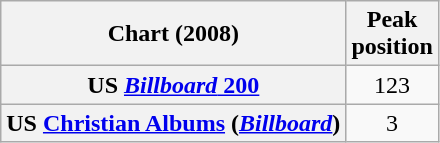<table class="wikitable sortable plainrowheaders" style="text-align:center">
<tr>
<th scope="col">Chart (2008)</th>
<th scope="col">Peak<br>position</th>
</tr>
<tr>
<th scope="row">US <a href='#'><em>Billboard</em> 200</a></th>
<td>123</td>
</tr>
<tr>
<th scope="row">US <a href='#'>Christian Albums</a> (<em><a href='#'>Billboard</a></em>)</th>
<td>3</td>
</tr>
</table>
